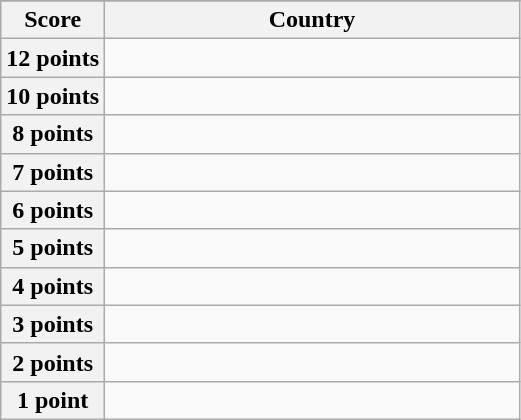<table class="wikitable">
<tr>
</tr>
<tr>
<th scope="col" width="20%">Score</th>
<th scope="col">Country</th>
</tr>
<tr>
<th scope="row">12 points</th>
<td></td>
</tr>
<tr>
<th scope="row">10 points</th>
<td></td>
</tr>
<tr>
<th scope="row">8 points</th>
<td></td>
</tr>
<tr>
<th scope="row">7 points</th>
<td></td>
</tr>
<tr>
<th scope="row">6 points</th>
<td></td>
</tr>
<tr>
<th scope="row">5 points</th>
<td></td>
</tr>
<tr>
<th scope="row">4 points</th>
<td></td>
</tr>
<tr>
<th scope="row">3 points</th>
<td></td>
</tr>
<tr>
<th scope="row">2 points</th>
<td></td>
</tr>
<tr>
<th scope="row">1 point</th>
<td></td>
</tr>
</table>
